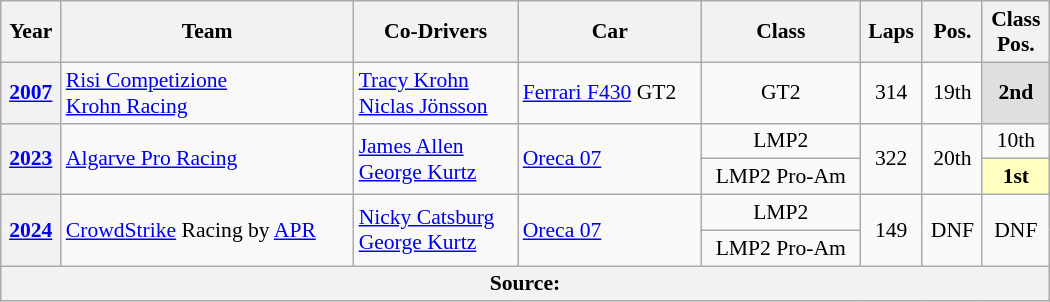<table class="wikitable" style="text-align:center; font-size:90%; width:700px">
<tr>
<th>Year</th>
<th>Team</th>
<th>Co-Drivers</th>
<th>Car</th>
<th>Class</th>
<th>Laps</th>
<th>Pos.</th>
<th>Class<br>Pos.</th>
</tr>
<tr>
<th><a href='#'>2007</a></th>
<td align="left"> <a href='#'>Risi Competizione</a><br> <a href='#'>Krohn Racing</a></td>
<td align="left"> <a href='#'>Tracy Krohn</a><br> <a href='#'>Niclas Jönsson</a></td>
<td align="left"><a href='#'>Ferrari F430</a> GT2</td>
<td>GT2</td>
<td>314</td>
<td>19th</td>
<td style="background:#DFDFDF;"><strong>2nd</strong></td>
</tr>
<tr>
<th rowspan="2"><a href='#'>2023</a></th>
<td align="left" rowspan="2"> <a href='#'>Algarve Pro Racing</a></td>
<td align="left" rowspan="2"> <a href='#'>James Allen</a><br> <a href='#'>George Kurtz</a></td>
<td align="left" rowspan="2"><a href='#'>Oreca 07</a></td>
<td>LMP2</td>
<td rowspan="2">322</td>
<td rowspan="2">20th</td>
<td>10th</td>
</tr>
<tr>
<td>LMP2 Pro-Am</td>
<td style="background:#FFFFBF;"><strong>1st</strong></td>
</tr>
<tr>
<th rowspan="2"><a href='#'>2024</a></th>
<td rowspan="2" align="left"nowrap> <a href='#'>CrowdStrike</a> Racing by <a href='#'>APR</a></td>
<td rowspan="2" align="left"nowrap> <a href='#'>Nicky Catsburg</a><br> <a href='#'>George Kurtz</a></td>
<td rowspan="2" align="left"nowrap><a href='#'>Oreca 07</a></td>
<td>LMP2</td>
<td rowspan="2">149</td>
<td rowspan="2">DNF</td>
<td rowspan="2">DNF</td>
</tr>
<tr>
<td>LMP2 Pro-Am</td>
</tr>
<tr>
<th colspan="8">Source:</th>
</tr>
</table>
